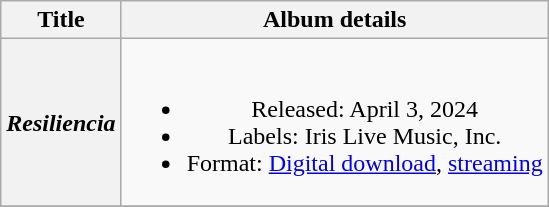<table class="wikitable plainrowheaders" style="text-align: center;">
<tr>
<th scope="col" rowspan="1">Title</th>
<th scope="col" rowspan="1">Album details</th>
</tr>
<tr>
<th scope="row"><em>Resiliencia</em></th>
<td><br><ul><li>Released: April 3, 2024</li><li>Labels: Iris Live Music, Inc.</li><li>Format: <a href='#'>Digital download</a>, <a href='#'>streaming</a></li></ul></td>
</tr>
<tr>
</tr>
</table>
